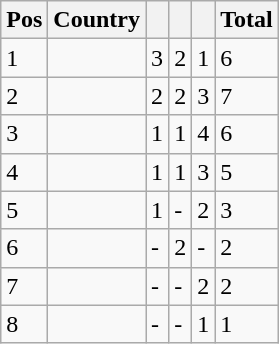<table class="wikitable">
<tr>
<th>Pos</th>
<th>Country</th>
<th bgcolor="gold"></th>
<th bgcolor="silver"></th>
<th bgcolor="CC9966"></th>
<th>Total</th>
</tr>
<tr>
<td>1</td>
<td></td>
<td>3</td>
<td>2</td>
<td>1</td>
<td>6</td>
</tr>
<tr>
<td>2</td>
<td></td>
<td>2</td>
<td>2</td>
<td>3</td>
<td>7</td>
</tr>
<tr>
<td>3</td>
<td></td>
<td>1</td>
<td>1</td>
<td>4</td>
<td>6</td>
</tr>
<tr>
<td>4</td>
<td></td>
<td>1</td>
<td>1</td>
<td>3</td>
<td>5</td>
</tr>
<tr>
<td>5</td>
<td></td>
<td>1</td>
<td>-</td>
<td>2</td>
<td>3</td>
</tr>
<tr>
<td>6</td>
<td></td>
<td>-</td>
<td>2</td>
<td>-</td>
<td>2</td>
</tr>
<tr>
<td>7</td>
<td></td>
<td>-</td>
<td>-</td>
<td>2</td>
<td>2</td>
</tr>
<tr>
<td>8</td>
<td></td>
<td>-</td>
<td>-</td>
<td>1</td>
<td>1</td>
</tr>
</table>
